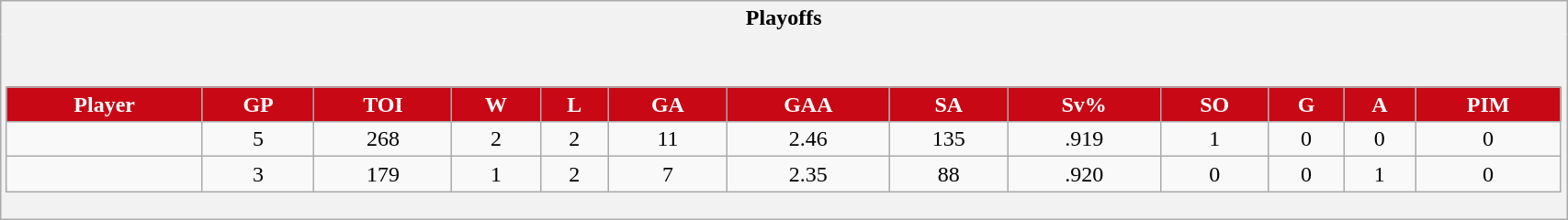<table class="wikitable" style="border: 1px solid #aaa;" width="90%">
<tr>
<th style="border: 0;">Playoffs</th>
</tr>
<tr>
<td style="background: #f2f2f2; border: 0; text-align: center;"><br><table class="wikitable sortable" width="100%">
<tr align="center" bgcolor="#dddddd">
<th style="background:#c80815; color:#fff;">Player</th>
<th style="background:#c80815; color:#fff;">GP</th>
<th style="background:#c80815; color:#fff;">TOI</th>
<th style="background:#c80815; color:#fff;">W</th>
<th style="background:#c80815; color:#fff;">L</th>
<th style="background:#c80815; color:#fff;">GA</th>
<th style="background:#c80815; color:#fff;">GAA</th>
<th style="background:#c80815; color:#fff;">SA</th>
<th style="background:#c80815; color:#fff;">Sv%</th>
<th style="background:#c80815; color:#fff;">SO</th>
<th style="background:#c80815; color:#fff;">G</th>
<th style="background:#c80815; color:#fff;">A</th>
<th style="background:#c80815; color:#fff;">PIM</th>
</tr>
<tr align=center>
<td></td>
<td>5</td>
<td>268</td>
<td>2</td>
<td>2</td>
<td>11</td>
<td>2.46</td>
<td>135</td>
<td>.919</td>
<td>1</td>
<td>0</td>
<td>0</td>
<td>0</td>
</tr>
<tr align=center>
<td></td>
<td>3</td>
<td>179</td>
<td>1</td>
<td>2</td>
<td>7</td>
<td>2.35</td>
<td>88</td>
<td>.920</td>
<td>0</td>
<td>0</td>
<td>1</td>
<td>0</td>
</tr>
</table>
</td>
</tr>
</table>
